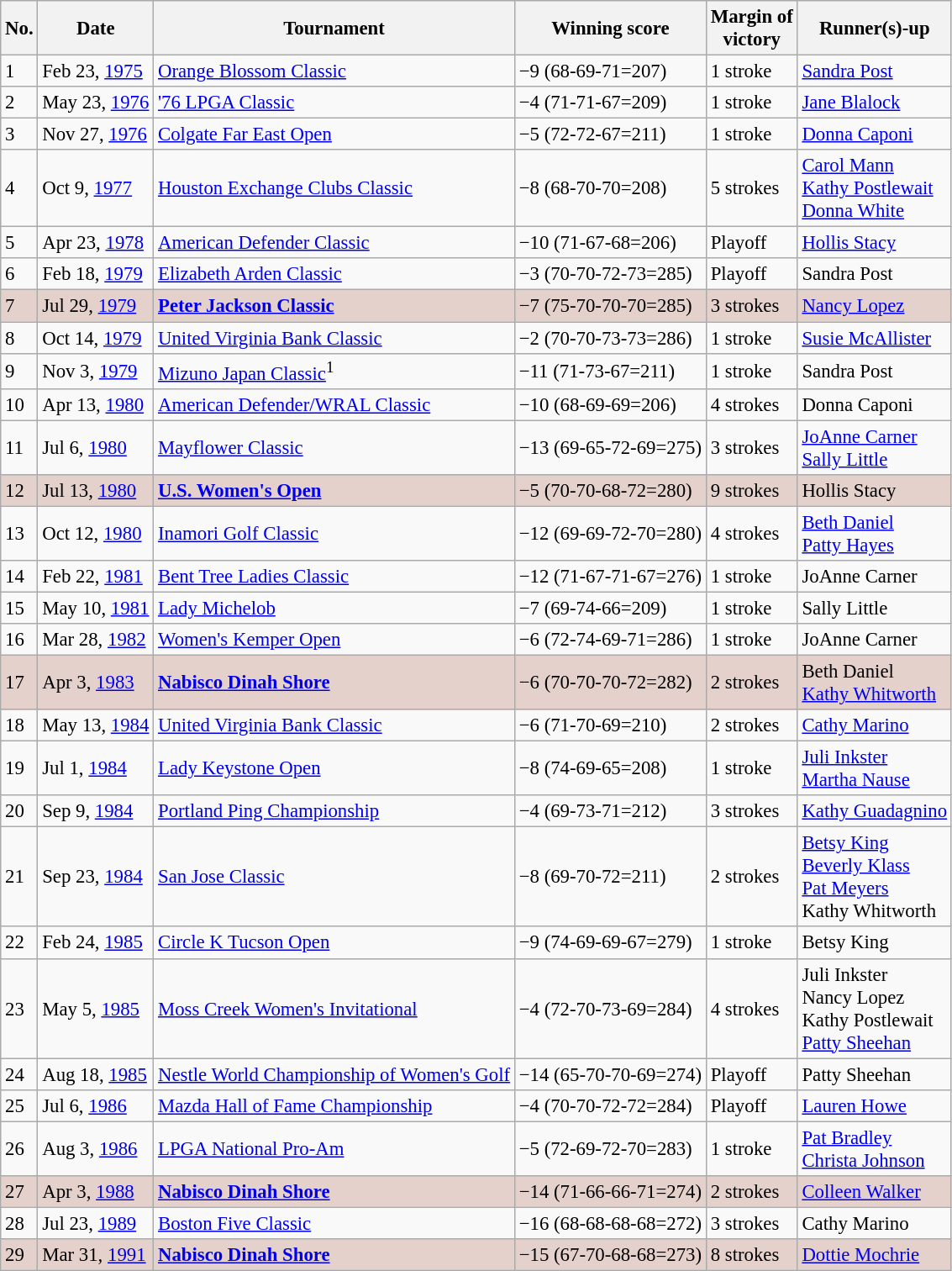<table class="wikitable" style="font-size:95%;">
<tr>
<th>No.</th>
<th>Date</th>
<th>Tournament</th>
<th>Winning score</th>
<th>Margin of<br>victory</th>
<th>Runner(s)-up</th>
</tr>
<tr>
<td>1</td>
<td>Feb 23, <a href='#'>1975</a></td>
<td><a href='#'>Orange Blossom Classic</a></td>
<td>−9 (68-69-71=207)</td>
<td>1 stroke</td>
<td> <a href='#'>Sandra Post</a></td>
</tr>
<tr>
<td>2</td>
<td>May 23, <a href='#'>1976</a></td>
<td><a href='#'>'76 LPGA Classic</a></td>
<td>−4 (71-71-67=209)</td>
<td>1 stroke</td>
<td> <a href='#'>Jane Blalock</a></td>
</tr>
<tr>
<td>3</td>
<td>Nov 27, <a href='#'>1976</a></td>
<td><a href='#'>Colgate Far East Open</a></td>
<td>−5 (72-72-67=211)</td>
<td>1 stroke</td>
<td> <a href='#'>Donna Caponi</a></td>
</tr>
<tr>
<td>4</td>
<td>Oct 9, <a href='#'>1977</a></td>
<td><a href='#'>Houston Exchange Clubs Classic</a></td>
<td>−8 (68-70-70=208)</td>
<td>5 strokes</td>
<td> <a href='#'>Carol Mann</a><br> <a href='#'>Kathy Postlewait</a><br> <a href='#'>Donna White</a></td>
</tr>
<tr>
<td>5</td>
<td>Apr 23, <a href='#'>1978</a></td>
<td><a href='#'>American Defender Classic</a></td>
<td>−10 (71-67-68=206)</td>
<td>Playoff</td>
<td> <a href='#'>Hollis Stacy</a></td>
</tr>
<tr>
<td>6</td>
<td>Feb 18, <a href='#'>1979</a></td>
<td><a href='#'>Elizabeth Arden Classic</a></td>
<td>−3 (70-70-72-73=285)</td>
<td>Playoff</td>
<td> Sandra Post</td>
</tr>
<tr style="background:#e5d1cb;">
<td>7</td>
<td>Jul 29, <a href='#'>1979</a></td>
<td><strong><a href='#'>Peter Jackson Classic</a></strong></td>
<td>−7 (75-70-70-70=285)</td>
<td>3 strokes</td>
<td> <a href='#'>Nancy Lopez</a></td>
</tr>
<tr>
<td>8</td>
<td>Oct 14, <a href='#'>1979</a></td>
<td><a href='#'>United Virginia Bank Classic</a></td>
<td>−2 (70-70-73-73=286)</td>
<td>1 stroke</td>
<td> <a href='#'>Susie McAllister</a></td>
</tr>
<tr>
<td>9</td>
<td>Nov 3, <a href='#'>1979</a></td>
<td><a href='#'>Mizuno Japan Classic</a><sup>1</sup></td>
<td>−11 (71-73-67=211)</td>
<td>1 stroke</td>
<td> Sandra Post</td>
</tr>
<tr>
<td>10</td>
<td>Apr 13, <a href='#'>1980</a></td>
<td><a href='#'>American Defender/WRAL Classic</a></td>
<td>−10 (68-69-69=206)</td>
<td>4 strokes</td>
<td> Donna Caponi</td>
</tr>
<tr>
<td>11</td>
<td>Jul 6, <a href='#'>1980</a></td>
<td><a href='#'>Mayflower Classic</a></td>
<td>−13 (69-65-72-69=275)</td>
<td>3 strokes</td>
<td> <a href='#'>JoAnne Carner</a><br> <a href='#'>Sally Little</a></td>
</tr>
<tr style="background:#e5d1cb;">
<td>12</td>
<td>Jul 13, <a href='#'>1980</a></td>
<td><strong><a href='#'>U.S. Women's Open</a></strong></td>
<td>−5 (70-70-68-72=280)</td>
<td>9 strokes</td>
<td> Hollis Stacy</td>
</tr>
<tr>
<td>13</td>
<td>Oct 12, <a href='#'>1980</a></td>
<td><a href='#'>Inamori Golf Classic</a></td>
<td>−12 (69-69-72-70=280)</td>
<td>4 strokes</td>
<td> <a href='#'>Beth Daniel</a><br> <a href='#'>Patty Hayes</a></td>
</tr>
<tr>
<td>14</td>
<td>Feb 22, <a href='#'>1981</a></td>
<td><a href='#'>Bent Tree Ladies Classic</a></td>
<td>−12 (71-67-71-67=276)</td>
<td>1 stroke</td>
<td> JoAnne Carner</td>
</tr>
<tr>
<td>15</td>
<td>May 10, <a href='#'>1981</a></td>
<td><a href='#'>Lady Michelob</a></td>
<td>−7 (69-74-66=209)</td>
<td>1 stroke</td>
<td> Sally Little</td>
</tr>
<tr>
<td>16</td>
<td>Mar 28, <a href='#'>1982</a></td>
<td><a href='#'>Women's Kemper Open</a></td>
<td>−6 (72-74-69-71=286)</td>
<td>1 stroke</td>
<td> JoAnne Carner</td>
</tr>
<tr style="background:#e5d1cb;">
<td>17</td>
<td>Apr 3, <a href='#'>1983</a></td>
<td><strong><a href='#'>Nabisco Dinah Shore</a></strong></td>
<td>−6 (70-70-70-72=282)</td>
<td>2 strokes</td>
<td> Beth Daniel<br> <a href='#'>Kathy Whitworth</a></td>
</tr>
<tr>
<td>18</td>
<td>May 13, <a href='#'>1984</a></td>
<td><a href='#'>United Virginia Bank Classic</a></td>
<td>−6 (71-70-69=210)</td>
<td>2 strokes</td>
<td> <a href='#'>Cathy Marino</a></td>
</tr>
<tr>
<td>19</td>
<td>Jul 1, <a href='#'>1984</a></td>
<td><a href='#'>Lady Keystone Open</a></td>
<td>−8 (74-69-65=208)</td>
<td>1 stroke</td>
<td> <a href='#'>Juli Inkster</a><br> <a href='#'>Martha Nause</a></td>
</tr>
<tr>
<td>20</td>
<td>Sep 9, <a href='#'>1984</a></td>
<td><a href='#'>Portland Ping Championship</a></td>
<td>−4 (69-73-71=212)</td>
<td>3 strokes</td>
<td> <a href='#'>Kathy Guadagnino</a></td>
</tr>
<tr>
<td>21</td>
<td>Sep 23, <a href='#'>1984</a></td>
<td><a href='#'>San Jose Classic</a></td>
<td>−8 (69-70-72=211)</td>
<td>2 strokes</td>
<td> <a href='#'>Betsy King</a><br> <a href='#'>Beverly Klass</a><br> <a href='#'>Pat Meyers</a><br> Kathy Whitworth</td>
</tr>
<tr>
<td>22</td>
<td>Feb 24, <a href='#'>1985</a></td>
<td><a href='#'>Circle K Tucson Open</a></td>
<td>−9 (74-69-69-67=279)</td>
<td>1 stroke</td>
<td> Betsy King</td>
</tr>
<tr>
<td>23</td>
<td>May 5, <a href='#'>1985</a></td>
<td><a href='#'>Moss Creek Women's Invitational</a></td>
<td>−4 (72-70-73-69=284)</td>
<td>4 strokes</td>
<td> Juli Inkster<br> Nancy Lopez<br> Kathy Postlewait<br> <a href='#'>Patty Sheehan</a></td>
</tr>
<tr>
<td>24</td>
<td>Aug 18, <a href='#'>1985</a></td>
<td><a href='#'>Nestle World Championship of Women's Golf</a></td>
<td>−14 (65-70-70-69=274)</td>
<td>Playoff</td>
<td> Patty Sheehan</td>
</tr>
<tr>
<td>25</td>
<td>Jul 6, <a href='#'>1986</a></td>
<td><a href='#'>Mazda Hall of Fame Championship</a></td>
<td>−4 (70-70-72-72=284)</td>
<td>Playoff</td>
<td> <a href='#'>Lauren Howe</a></td>
</tr>
<tr>
<td>26</td>
<td>Aug 3, <a href='#'>1986</a></td>
<td><a href='#'>LPGA National Pro-Am</a></td>
<td>−5 (72-69-72-70=283)</td>
<td>1 stroke</td>
<td> <a href='#'>Pat Bradley</a><br> <a href='#'>Christa Johnson</a></td>
</tr>
<tr style="background:#e5d1cb;">
<td>27</td>
<td>Apr 3, <a href='#'>1988</a></td>
<td><strong><a href='#'>Nabisco Dinah Shore</a></strong></td>
<td>−14 (71-66-66-71=274)</td>
<td>2 strokes</td>
<td> <a href='#'>Colleen Walker</a></td>
</tr>
<tr>
<td>28</td>
<td>Jul 23, <a href='#'>1989</a></td>
<td><a href='#'>Boston Five Classic</a></td>
<td>−16 (68-68-68-68=272)</td>
<td>3 strokes</td>
<td> Cathy Marino</td>
</tr>
<tr style="background:#e5d1cb;">
<td>29</td>
<td>Mar 31, <a href='#'>1991</a></td>
<td><strong><a href='#'>Nabisco Dinah Shore</a></strong></td>
<td>−15 (67-70-68-68=273)</td>
<td>8 strokes</td>
<td> <a href='#'>Dottie Mochrie</a></td>
</tr>
</table>
